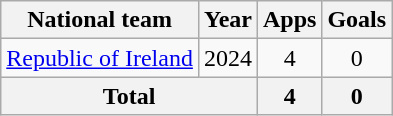<table class=wikitable style=text-align:center>
<tr>
<th>National team</th>
<th>Year</th>
<th>Apps</th>
<th>Goals</th>
</tr>
<tr>
<td><a href='#'>Republic of Ireland</a></td>
<td>2024</td>
<td>4</td>
<td>0</td>
</tr>
<tr>
<th colspan="2">Total</th>
<th>4</th>
<th>0</th>
</tr>
</table>
